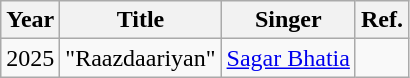<table class="wikitable">
<tr>
<th>Year</th>
<th>Title</th>
<th>Singer</th>
<th>Ref.</th>
</tr>
<tr>
<td>2025</td>
<td>"Raazdaariyan"</td>
<td><a href='#'>Sagar Bhatia</a></td>
<td></td>
</tr>
</table>
